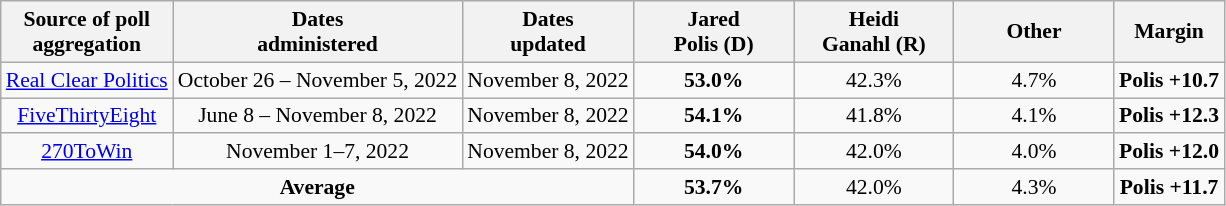<table class="wikitable sortable" style="text-align:center;font-size:90%;line-height:17px">
<tr>
<th>Source of poll<br>aggregation</th>
<th>Dates<br>administered</th>
<th>Dates<br>updated</th>
<th style="width:100px;">Jared<br>Polis (D)</th>
<th style="width:100px;">Heidi<br>Ganahl (R)</th>
<th style="width:100px;">Other<br></th>
<th>Margin</th>
</tr>
<tr>
<td><a href='#'>Real Clear Politics</a></td>
<td>October 26 – November 5, 2022</td>
<td>November 8, 2022</td>
<td><strong>53.0%</strong></td>
<td>42.3%</td>
<td>4.7%</td>
<td><strong>Polis +10.7</strong></td>
</tr>
<tr>
<td><a href='#'>FiveThirtyEight</a></td>
<td>June 8 – November 8, 2022</td>
<td>November 8, 2022</td>
<td><strong>54.1%</strong></td>
<td>41.8%</td>
<td>4.1%</td>
<td><strong>Polis +12.3</strong></td>
</tr>
<tr>
<td><a href='#'>270ToWin</a></td>
<td>November 1–7, 2022</td>
<td>November 8, 2022</td>
<td><strong>54.0%</strong></td>
<td>42.0%</td>
<td>4.0%</td>
<td><strong>Polis +12.0</strong></td>
</tr>
<tr>
<td colspan="3"><strong>Average</strong></td>
<td><strong>53.7%</strong></td>
<td>42.0%</td>
<td>4.3%</td>
<td><strong>Polis +11.7</strong></td>
</tr>
</table>
